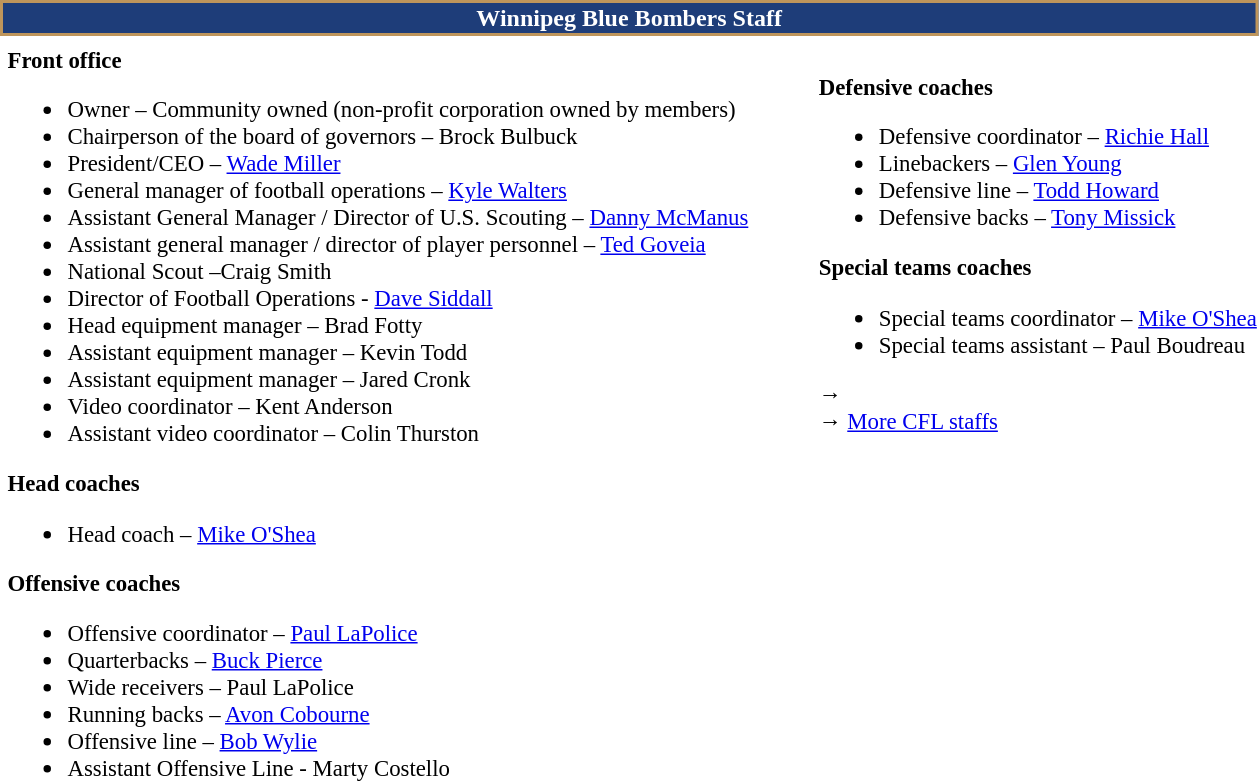<table class="toccolours" style="text-align: left;">
<tr>
<th colspan="7" style="text-align: center; background-color: #1E3D79; color: white; border:2px solid #BE955B;">Winnipeg Blue Bombers Staff</th>
</tr>
<tr>
<td colspan=7 style="text-align:right;"></td>
</tr>
<tr>
<td style="vertical-align:top;"></td>
<td style="font-size: 95%;vertical-align:top;"><strong>Front office</strong><br><ul><li>Owner – Community owned (non-profit corporation owned by members)</li><li>Chairperson of the board of governors – Brock Bulbuck</li><li>President/CEO – <a href='#'>Wade Miller</a></li><li>General manager of football operations – <a href='#'>Kyle Walters</a></li><li>Assistant General Manager / Director of U.S. Scouting – <a href='#'>Danny McManus</a></li><li>Assistant general manager / director of player personnel – <a href='#'>Ted Goveia</a></li><li>National Scout –Craig Smith</li><li>Director of Football Operations - <a href='#'>Dave Siddall</a></li><li>Head equipment manager – Brad Fotty</li><li>Assistant equipment manager – Kevin Todd</li><li>Assistant equipment manager – Jared Cronk</li><li>Video coordinator – Kent Anderson</li><li>Assistant video coordinator – Colin Thurston</li></ul><strong>Head coaches</strong><ul><li>Head coach – <a href='#'>Mike O'Shea</a></li></ul><strong>Offensive coaches</strong><ul><li>Offensive coordinator – <a href='#'>Paul LaPolice</a></li><li>Quarterbacks – <a href='#'>Buck Pierce</a></li><li>Wide receivers – Paul LaPolice</li><li>Running backs – <a href='#'>Avon Cobourne</a></li><li>Offensive line – <a href='#'>Bob Wylie</a></li><li>Assistant Offensive Line - Marty Costello</li></ul></td>
<td width="35"> </td>
<td style="vertical-align:top;"></td>
<td style="font-size: 95%;vertical-align:top;"><br><strong>Defensive coaches</strong><ul><li>Defensive coordinator – <a href='#'>Richie Hall</a></li><li>Linebackers – <a href='#'>Glen Young</a></li><li>Defensive line – <a href='#'>Todd Howard</a></li><li>Defensive backs – <a href='#'>Tony Missick</a></li></ul><strong>Special teams coaches</strong><ul><li>Special teams coordinator – <a href='#'>Mike O'Shea</a></li><li>Special teams assistant – Paul Boudreau</li></ul>→ <span> </span><br>
→ <a href='#'>More CFL staffs</a></td>
</tr>
</table>
